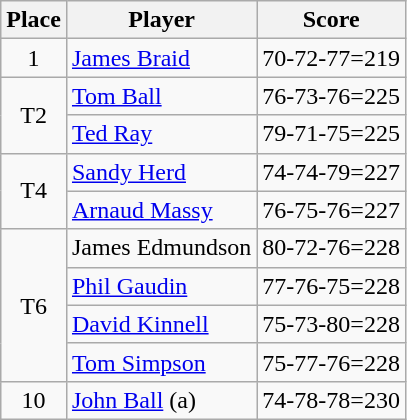<table class=wikitable>
<tr>
<th>Place</th>
<th>Player</th>
<th>Score</th>
</tr>
<tr>
<td align=center>1</td>
<td> <a href='#'>James Braid</a></td>
<td>70-72-77=219</td>
</tr>
<tr>
<td rowspan=2 align=center>T2</td>
<td> <a href='#'>Tom Ball</a></td>
<td>76-73-76=225</td>
</tr>
<tr>
<td> <a href='#'>Ted Ray</a></td>
<td>79-71-75=225</td>
</tr>
<tr>
<td rowspan=2 align=center>T4</td>
<td> <a href='#'>Sandy Herd</a></td>
<td>74-74-79=227</td>
</tr>
<tr>
<td> <a href='#'>Arnaud Massy</a></td>
<td>76-75-76=227</td>
</tr>
<tr>
<td rowspan=4 align=center>T6</td>
<td> James Edmundson</td>
<td>80-72-76=228</td>
</tr>
<tr>
<td> <a href='#'>Phil Gaudin</a></td>
<td>77-76-75=228</td>
</tr>
<tr>
<td> <a href='#'>David Kinnell</a></td>
<td>75-73-80=228</td>
</tr>
<tr>
<td> <a href='#'>Tom Simpson</a></td>
<td>75-77-76=228</td>
</tr>
<tr>
<td align=center>10</td>
<td> <a href='#'>John Ball</a> (a)</td>
<td>74-78-78=230</td>
</tr>
</table>
